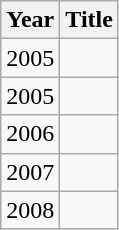<table class="wikitable">
<tr>
<th>Year</th>
<th>Title</th>
</tr>
<tr>
<td>2005</td>
<td></td>
</tr>
<tr>
<td>2005</td>
<td></td>
</tr>
<tr>
<td>2006</td>
<td></td>
</tr>
<tr>
<td>2007</td>
<td></td>
</tr>
<tr>
<td>2008</td>
<td></td>
</tr>
</table>
